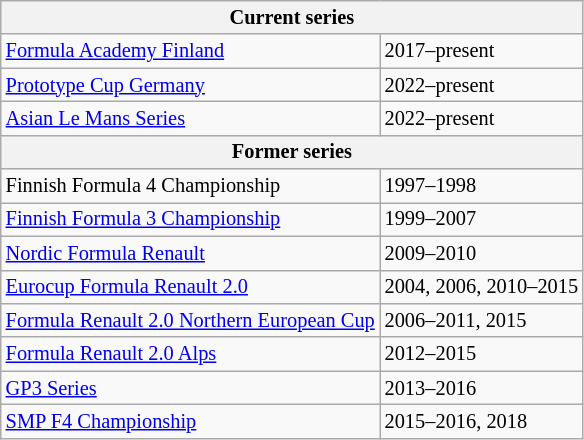<table class="wikitable" border="1" style="font-size:85%;">
<tr>
<th colspan=2>Current series</th>
</tr>
<tr>
<td><a href='#'>Formula Academy Finland</a></td>
<td>2017–present</td>
</tr>
<tr>
<td><a href='#'>Prototype Cup Germany</a></td>
<td>2022–present</td>
</tr>
<tr>
<td><a href='#'>Asian Le Mans Series</a></td>
<td>2022–present</td>
</tr>
<tr>
<th colspan=2>Former series</th>
</tr>
<tr>
<td>Finnish Formula 4 Championship</td>
<td>1997–1998</td>
</tr>
<tr>
<td><a href='#'>Finnish Formula 3 Championship</a></td>
<td>1999–2007</td>
</tr>
<tr>
<td><a href='#'>Nordic Formula Renault</a></td>
<td>2009–2010</td>
</tr>
<tr>
<td><a href='#'>Eurocup Formula Renault 2.0</a></td>
<td>2004, 2006, 2010–2015</td>
</tr>
<tr>
<td><a href='#'>Formula Renault 2.0 Northern European Cup</a></td>
<td>2006–2011, 2015</td>
</tr>
<tr>
<td><a href='#'>Formula Renault 2.0 Alps</a></td>
<td>2012–2015</td>
</tr>
<tr>
<td><a href='#'>GP3 Series</a></td>
<td>2013–2016</td>
</tr>
<tr>
<td><a href='#'>SMP F4 Championship</a></td>
<td>2015–2016, 2018</td>
</tr>
</table>
